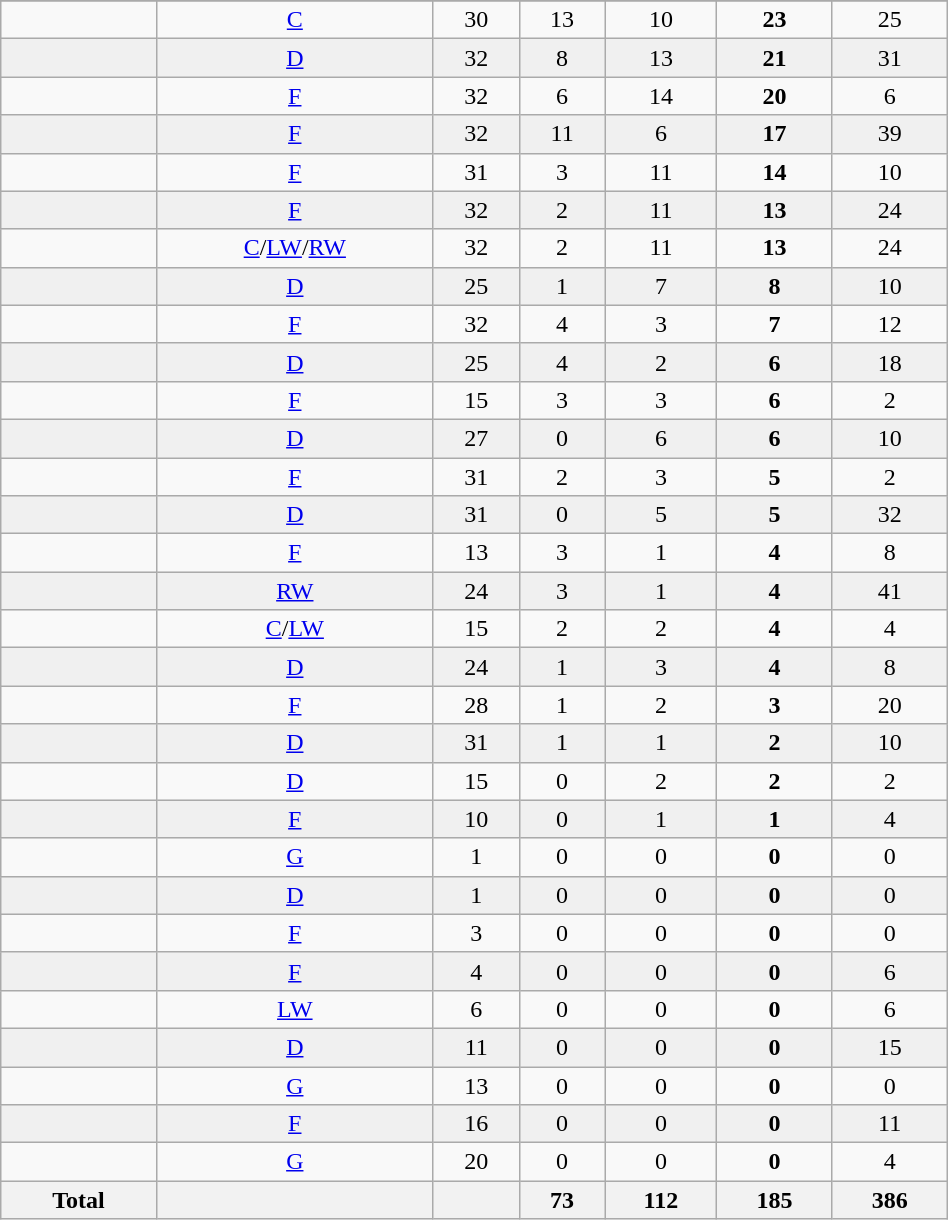<table class="wikitable sortable" width ="50%">
<tr align="center">
</tr>
<tr align="center" bgcolor="">
<td></td>
<td><a href='#'>C</a></td>
<td>30</td>
<td>13</td>
<td>10</td>
<td><strong>23</strong></td>
<td>25</td>
</tr>
<tr align="center" bgcolor="f0f0f0">
<td></td>
<td><a href='#'>D</a></td>
<td>32</td>
<td>8</td>
<td>13</td>
<td><strong>21</strong></td>
<td>31</td>
</tr>
<tr align="center" bgcolor="">
<td></td>
<td><a href='#'>F</a></td>
<td>32</td>
<td>6</td>
<td>14</td>
<td><strong>20</strong></td>
<td>6</td>
</tr>
<tr align="center" bgcolor="f0f0f0">
<td></td>
<td><a href='#'>F</a></td>
<td>32</td>
<td>11</td>
<td>6</td>
<td><strong>17</strong></td>
<td>39</td>
</tr>
<tr align="center" bgcolor="">
<td></td>
<td><a href='#'>F</a></td>
<td>31</td>
<td>3</td>
<td>11</td>
<td><strong>14</strong></td>
<td>10</td>
</tr>
<tr align="center" bgcolor="f0f0f0">
<td></td>
<td><a href='#'>F</a></td>
<td>32</td>
<td>2</td>
<td>11</td>
<td><strong>13</strong></td>
<td>24</td>
</tr>
<tr align="center" bgcolor="">
<td></td>
<td><a href='#'>C</a>/<a href='#'>LW</a>/<a href='#'>RW</a></td>
<td>32</td>
<td>2</td>
<td>11</td>
<td><strong>13</strong></td>
<td>24</td>
</tr>
<tr align="center" bgcolor="f0f0f0">
<td></td>
<td><a href='#'>D</a></td>
<td>25</td>
<td>1</td>
<td>7</td>
<td><strong>8</strong></td>
<td>10</td>
</tr>
<tr align="center" bgcolor="">
<td></td>
<td><a href='#'>F</a></td>
<td>32</td>
<td>4</td>
<td>3</td>
<td><strong>7</strong></td>
<td>12</td>
</tr>
<tr align="center" bgcolor="f0f0f0">
<td></td>
<td><a href='#'>D</a></td>
<td>25</td>
<td>4</td>
<td>2</td>
<td><strong>6</strong></td>
<td>18</td>
</tr>
<tr align="center" bgcolor="">
<td></td>
<td><a href='#'>F</a></td>
<td>15</td>
<td>3</td>
<td>3</td>
<td><strong>6</strong></td>
<td>2</td>
</tr>
<tr align="center" bgcolor="f0f0f0">
<td></td>
<td><a href='#'>D</a></td>
<td>27</td>
<td>0</td>
<td>6</td>
<td><strong>6</strong></td>
<td>10</td>
</tr>
<tr align="center" bgcolor="">
<td></td>
<td><a href='#'>F</a></td>
<td>31</td>
<td>2</td>
<td>3</td>
<td><strong>5</strong></td>
<td>2</td>
</tr>
<tr align="center" bgcolor="f0f0f0">
<td></td>
<td><a href='#'>D</a></td>
<td>31</td>
<td>0</td>
<td>5</td>
<td><strong>5</strong></td>
<td>32</td>
</tr>
<tr align="center" bgcolor="">
<td></td>
<td><a href='#'>F</a></td>
<td>13</td>
<td>3</td>
<td>1</td>
<td><strong>4</strong></td>
<td>8</td>
</tr>
<tr align="center" bgcolor="f0f0f0">
<td></td>
<td><a href='#'>RW</a></td>
<td>24</td>
<td>3</td>
<td>1</td>
<td><strong>4</strong></td>
<td>41</td>
</tr>
<tr align="center" bgcolor="">
<td></td>
<td><a href='#'>C</a>/<a href='#'>LW</a></td>
<td>15</td>
<td>2</td>
<td>2</td>
<td><strong>4</strong></td>
<td>4</td>
</tr>
<tr align="center" bgcolor="f0f0f0">
<td></td>
<td><a href='#'>D</a></td>
<td>24</td>
<td>1</td>
<td>3</td>
<td><strong>4</strong></td>
<td>8</td>
</tr>
<tr align="center" bgcolor="">
<td></td>
<td><a href='#'>F</a></td>
<td>28</td>
<td>1</td>
<td>2</td>
<td><strong>3</strong></td>
<td>20</td>
</tr>
<tr align="center" bgcolor="f0f0f0">
<td></td>
<td><a href='#'>D</a></td>
<td>31</td>
<td>1</td>
<td>1</td>
<td><strong>2</strong></td>
<td>10</td>
</tr>
<tr align="center" bgcolor="">
<td></td>
<td><a href='#'>D</a></td>
<td>15</td>
<td>0</td>
<td>2</td>
<td><strong>2</strong></td>
<td>2</td>
</tr>
<tr align="center" bgcolor="f0f0f0">
<td></td>
<td><a href='#'>F</a></td>
<td>10</td>
<td>0</td>
<td>1</td>
<td><strong>1</strong></td>
<td>4</td>
</tr>
<tr align="center" bgcolor="">
<td></td>
<td><a href='#'>G</a></td>
<td>1</td>
<td>0</td>
<td>0</td>
<td><strong>0</strong></td>
<td>0</td>
</tr>
<tr align="center" bgcolor="f0f0f0">
<td></td>
<td><a href='#'>D</a></td>
<td>1</td>
<td>0</td>
<td>0</td>
<td><strong>0</strong></td>
<td>0</td>
</tr>
<tr align="center" bgcolor="">
<td></td>
<td><a href='#'>F</a></td>
<td>3</td>
<td>0</td>
<td>0</td>
<td><strong>0</strong></td>
<td>0</td>
</tr>
<tr align="center" bgcolor="f0f0f0">
<td></td>
<td><a href='#'>F</a></td>
<td>4</td>
<td>0</td>
<td>0</td>
<td><strong>0</strong></td>
<td>6</td>
</tr>
<tr align="center" bgcolor="">
<td></td>
<td><a href='#'>LW</a></td>
<td>6</td>
<td>0</td>
<td>0</td>
<td><strong>0</strong></td>
<td>6</td>
</tr>
<tr align="center" bgcolor="f0f0f0">
<td></td>
<td><a href='#'>D</a></td>
<td>11</td>
<td>0</td>
<td>0</td>
<td><strong>0</strong></td>
<td>15</td>
</tr>
<tr align="center" bgcolor="">
<td></td>
<td><a href='#'>G</a></td>
<td>13</td>
<td>0</td>
<td>0</td>
<td><strong>0</strong></td>
<td>0</td>
</tr>
<tr align="center" bgcolor="f0f0f0">
<td></td>
<td><a href='#'>F</a></td>
<td>16</td>
<td>0</td>
<td>0</td>
<td><strong>0</strong></td>
<td>11</td>
</tr>
<tr align="center" bgcolor="">
<td></td>
<td><a href='#'>G</a></td>
<td>20</td>
<td>0</td>
<td>0</td>
<td><strong>0</strong></td>
<td>4</td>
</tr>
<tr>
<th>Total</th>
<th></th>
<th></th>
<th>73</th>
<th>112</th>
<th>185</th>
<th>386</th>
</tr>
</table>
